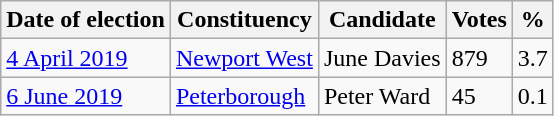<table class="wikitable">
<tr>
<th>Date of election</th>
<th>Constituency</th>
<th>Candidate</th>
<th>Votes</th>
<th>%</th>
</tr>
<tr>
<td><a href='#'>4 April 2019</a></td>
<td><a href='#'>Newport West</a></td>
<td>June Davies</td>
<td>879</td>
<td>3.7</td>
</tr>
<tr>
<td><a href='#'>6 June 2019</a></td>
<td><a href='#'>Peterborough</a></td>
<td>Peter Ward</td>
<td>45</td>
<td>0.1</td>
</tr>
</table>
